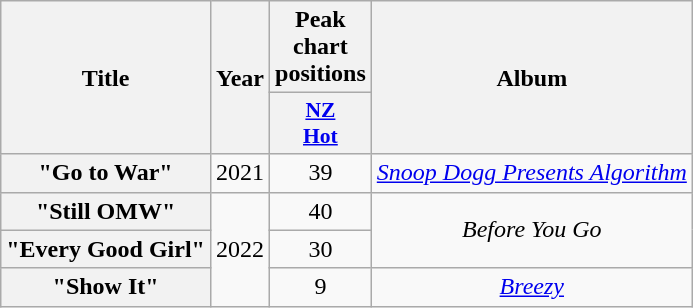<table class="wikitable plainrowheaders" style="text-align:center;">
<tr>
<th scope="col" rowspan="2">Title</th>
<th scope="col" rowspan="2">Year</th>
<th scope="col" colspan="1">Peak chart positions</th>
<th scope="col" rowspan="2">Album</th>
</tr>
<tr>
<th scope="col" style="width:3em;font-size:90%;"><a href='#'>NZ<br>Hot</a><br></th>
</tr>
<tr>
<th scope="row">"Go to War"<br></th>
<td>2021</td>
<td>39</td>
<td><em><a href='#'>Snoop Dogg Presents Algorithm</a></em></td>
</tr>
<tr>
<th scope="row">"Still OMW"</th>
<td rowspan="3">2022</td>
<td>40</td>
<td rowspan="2"><em>Before You Go</em></td>
</tr>
<tr>
<th scope="row">"Every Good Girl"</th>
<td>30</td>
</tr>
<tr>
<th scope="row">"Show It"<br></th>
<td>9</td>
<td><em><a href='#'>Breezy</a></em></td>
</tr>
</table>
